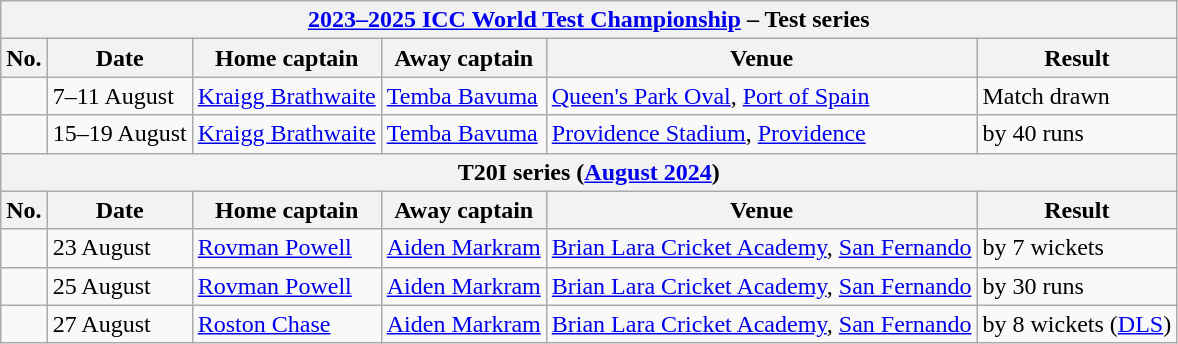<table class="wikitable">
<tr>
<th colspan="9"><a href='#'>2023–2025 ICC World Test Championship</a> – Test series</th>
</tr>
<tr>
<th>No.</th>
<th>Date</th>
<th>Home captain</th>
<th>Away captain</th>
<th>Venue</th>
<th>Result</th>
</tr>
<tr>
<td></td>
<td>7–11 August</td>
<td><a href='#'>Kraigg Brathwaite</a></td>
<td><a href='#'>Temba Bavuma</a></td>
<td><a href='#'>Queen's Park Oval</a>, <a href='#'>Port of Spain</a></td>
<td>Match drawn</td>
</tr>
<tr>
<td></td>
<td>15–19 August</td>
<td><a href='#'>Kraigg Brathwaite</a></td>
<td><a href='#'>Temba Bavuma</a></td>
<td><a href='#'>Providence Stadium</a>, <a href='#'>Providence</a></td>
<td> by 40 runs</td>
</tr>
<tr>
<th colspan="6">T20I series (<a href='#'>August 2024</a>)</th>
</tr>
<tr>
<th>No.</th>
<th>Date</th>
<th>Home captain</th>
<th>Away captain</th>
<th>Venue</th>
<th>Result</th>
</tr>
<tr>
<td></td>
<td>23 August</td>
<td><a href='#'>Rovman Powell</a></td>
<td><a href='#'>Aiden Markram</a></td>
<td><a href='#'>Brian Lara Cricket Academy</a>, <a href='#'>San Fernando</a></td>
<td> by 7 wickets</td>
</tr>
<tr>
<td></td>
<td>25 August</td>
<td><a href='#'>Rovman Powell</a></td>
<td><a href='#'>Aiden Markram</a></td>
<td><a href='#'>Brian Lara Cricket Academy</a>, <a href='#'>San Fernando</a></td>
<td> by 30 runs</td>
</tr>
<tr>
<td></td>
<td>27 August</td>
<td><a href='#'>Roston Chase</a></td>
<td><a href='#'>Aiden Markram</a></td>
<td><a href='#'>Brian Lara Cricket Academy</a>, <a href='#'>San Fernando</a></td>
<td> by 8 wickets (<a href='#'>DLS</a>)</td>
</tr>
</table>
